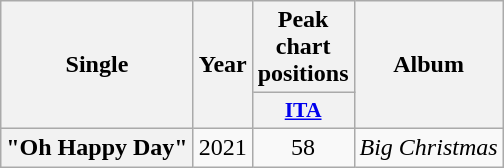<table class="wikitable plainrowheaders" style="text-align:center;">
<tr>
<th scope="col" rowspan="2">Single</th>
<th scope="col" rowspan="2">Year</th>
<th scope="col" colspan="1">Peak chart positions</th>
<th scope="col" rowspan="2">Album</th>
</tr>
<tr>
<th scope="col" style="width:3em;font-size:90%;"><a href='#'>ITA</a><br></th>
</tr>
<tr>
<th scope="row">"Oh Happy Day"</th>
<td>2021</td>
<td>58</td>
<td><em>Big Christmas</em></td>
</tr>
</table>
